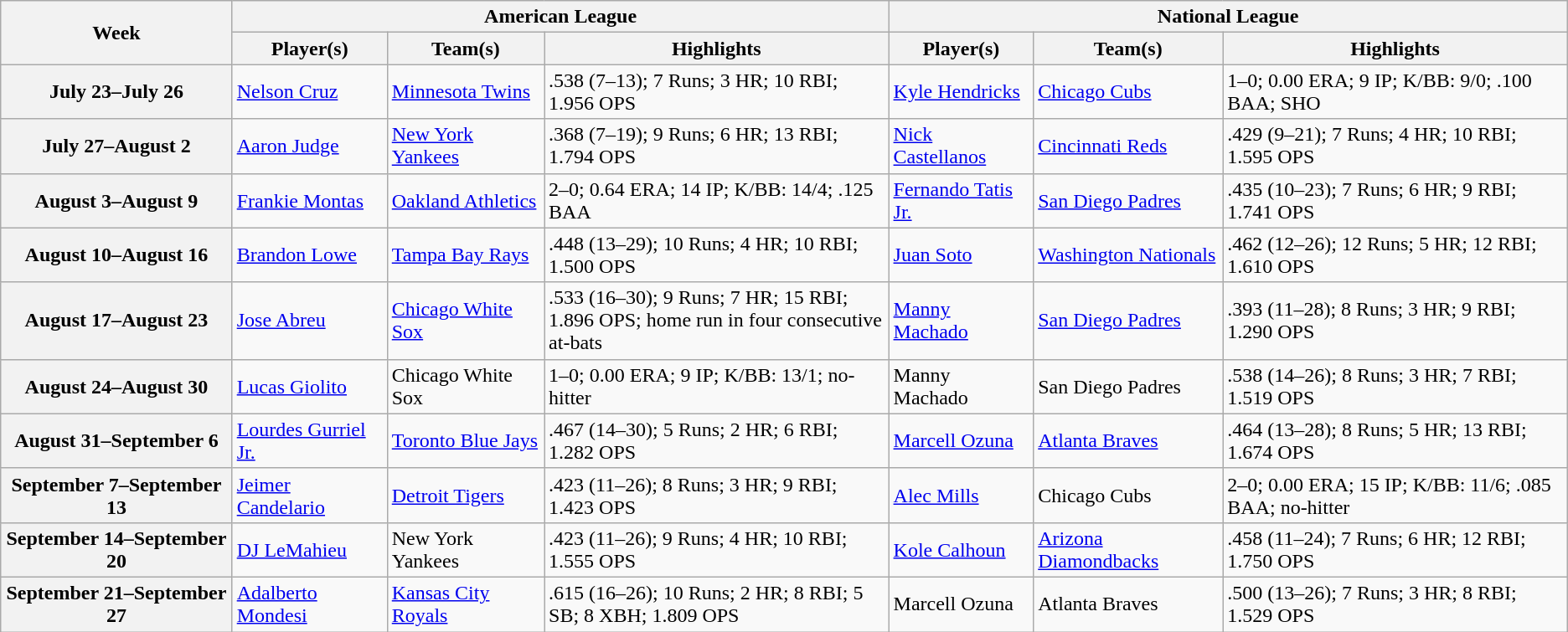<table class="wikitable plainrowheaders">
<tr>
<th rowspan=2>Week</th>
<th colspan=3>American League</th>
<th colspan=3>National League</th>
</tr>
<tr>
<th>Player(s)</th>
<th>Team(s)</th>
<th width=22%>Highlights</th>
<th>Player(s)</th>
<th>Team(s)</th>
<th width=22%>Highlights</th>
</tr>
<tr>
<th scope="row">July 23–July 26</th>
<td><a href='#'>Nelson Cruz</a></td>
<td><a href='#'>Minnesota Twins</a></td>
<td>.538 (7–13); 7 Runs; 3 HR; 10 RBI; 1.956 OPS</td>
<td><a href='#'>Kyle Hendricks</a></td>
<td><a href='#'>Chicago Cubs</a></td>
<td>1–0; 0.00 ERA; 9 IP; K/BB: 9/0; .100 BAA; SHO</td>
</tr>
<tr>
<th scope="row">July 27–August 2</th>
<td><a href='#'>Aaron Judge</a></td>
<td><a href='#'>New York Yankees</a></td>
<td>.368 (7–19); 9 Runs; 6 HR; 13 RBI; 1.794 OPS</td>
<td><a href='#'>Nick Castellanos</a></td>
<td><a href='#'>Cincinnati Reds</a></td>
<td>.429 (9–21); 7 Runs; 4 HR; 10 RBI; 1.595 OPS</td>
</tr>
<tr>
<th scope="row">August 3–August 9</th>
<td><a href='#'>Frankie Montas</a></td>
<td><a href='#'>Oakland Athletics</a></td>
<td>2–0; 0.64 ERA; 14 IP; K/BB: 14/4; .125 BAA</td>
<td><a href='#'>Fernando Tatis Jr.</a></td>
<td><a href='#'>San Diego Padres</a></td>
<td>.435 (10–23); 7 Runs; 6 HR; 9 RBI; 1.741 OPS</td>
</tr>
<tr>
<th scope="row">August 10–August 16</th>
<td><a href='#'>Brandon Lowe</a></td>
<td><a href='#'>Tampa Bay Rays</a></td>
<td>.448 (13–29); 10 Runs; 4 HR; 10 RBI; 1.500 OPS</td>
<td><a href='#'>Juan Soto</a></td>
<td><a href='#'>Washington Nationals</a></td>
<td>.462 (12–26); 12 Runs; 5 HR; 12 RBI; 1.610 OPS</td>
</tr>
<tr>
<th scope="row">August 17–August 23</th>
<td><a href='#'>Jose Abreu</a></td>
<td><a href='#'>Chicago White Sox</a></td>
<td>.533 (16–30); 9 Runs; 7 HR; 15 RBI; 1.896 OPS; home run in four consecutive at-bats</td>
<td><a href='#'>Manny Machado</a></td>
<td><a href='#'>San Diego Padres</a></td>
<td>.393 (11–28); 8 Runs; 3 HR; 9 RBI; 1.290 OPS</td>
</tr>
<tr>
<th scope="row">August 24–August 30</th>
<td><a href='#'>Lucas Giolito</a></td>
<td>Chicago White Sox</td>
<td>1–0; 0.00 ERA; 9 IP; K/BB: 13/1; no-hitter</td>
<td>Manny Machado</td>
<td>San Diego Padres</td>
<td>.538 (14–26); 8 Runs; 3 HR; 7 RBI; 1.519 OPS</td>
</tr>
<tr>
<th scope="row">August 31–September 6</th>
<td><a href='#'>Lourdes Gurriel Jr.</a></td>
<td><a href='#'>Toronto Blue Jays</a></td>
<td>.467 (14–30); 5 Runs; 2 HR; 6 RBI; 1.282 OPS</td>
<td><a href='#'>Marcell Ozuna</a></td>
<td><a href='#'>Atlanta Braves</a></td>
<td>.464 (13–28); 8 Runs; 5 HR; 13 RBI; 1.674 OPS</td>
</tr>
<tr>
<th scope="row">September 7–September 13</th>
<td><a href='#'>Jeimer Candelario</a></td>
<td><a href='#'>Detroit Tigers</a></td>
<td>.423 (11–26); 8 Runs; 3 HR; 9 RBI; 1.423 OPS</td>
<td><a href='#'>Alec Mills</a></td>
<td>Chicago Cubs</td>
<td>2–0; 0.00 ERA; 15 IP; K/BB: 11/6; .085 BAA; no-hitter</td>
</tr>
<tr>
<th scope="row">September 14–September 20</th>
<td><a href='#'>DJ LeMahieu</a></td>
<td>New York Yankees</td>
<td>.423 (11–26); 9 Runs; 4 HR; 10 RBI; 1.555 OPS</td>
<td><a href='#'>Kole Calhoun</a></td>
<td><a href='#'>Arizona Diamondbacks</a></td>
<td>.458 (11–24); 7 Runs; 6 HR; 12 RBI; 1.750 OPS</td>
</tr>
<tr>
<th scope="row">September 21–September 27</th>
<td><a href='#'>Adalberto Mondesi</a></td>
<td><a href='#'>Kansas City Royals</a></td>
<td>.615 (16–26); 10 Runs; 2 HR; 8 RBI; 5 SB; 8 XBH; 1.809 OPS</td>
<td>Marcell Ozuna</td>
<td>Atlanta Braves</td>
<td>.500 (13–26); 7 Runs; 3 HR; 8 RBI; 1.529 OPS</td>
</tr>
</table>
